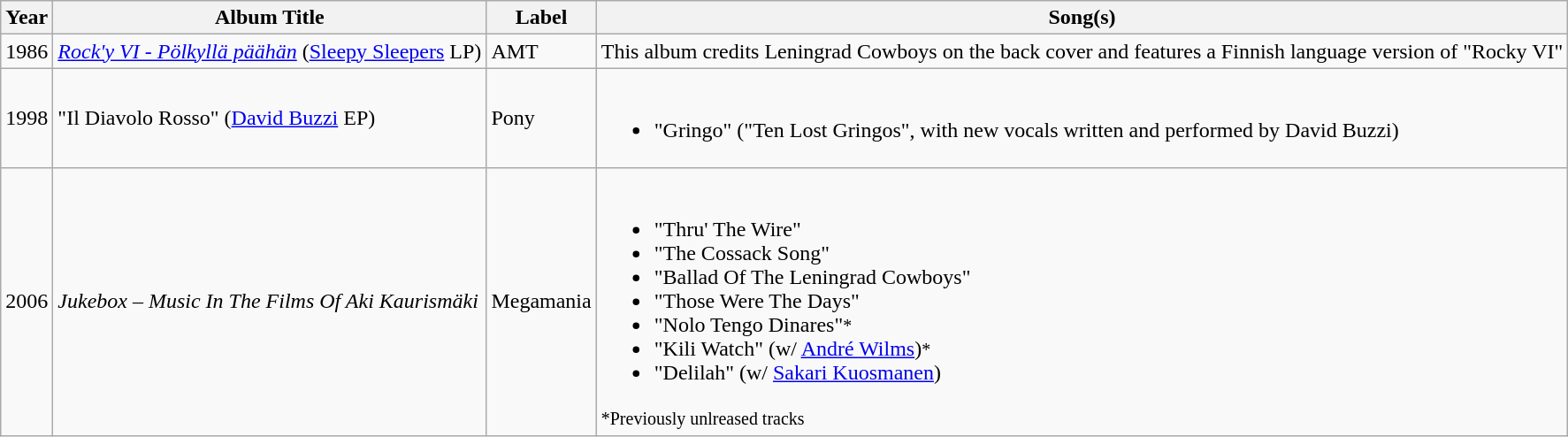<table class="wikitable">
<tr>
<th>Year</th>
<th>Album Title</th>
<th>Label</th>
<th>Song(s)</th>
</tr>
<tr>
<td>1986</td>
<td><em><a href='#'>Rock'y VI - Pölkyllä päähän</a></em> (<a href='#'>Sleepy Sleepers</a> LP)</td>
<td>AMT</td>
<td>This album credits Leningrad Cowboys on the back cover and features a Finnish language version of "Rocky VI"</td>
</tr>
<tr>
<td>1998</td>
<td>"Il Diavolo Rosso" (<a href='#'>David Buzzi</a> EP)</td>
<td>Pony</td>
<td><br><ul><li>"Gringo" ("Ten Lost Gringos", with new vocals written and performed by David Buzzi)</li></ul></td>
</tr>
<tr>
<td>2006</td>
<td><em>Jukebox – Music In The Films Of Aki Kaurismäki</em></td>
<td>Megamania</td>
<td><br><ul><li>"Thru' The Wire"</li><li>"The Cossack Song"</li><li>"Ballad Of The Leningrad Cowboys"</li><li>"Those Were The Days"</li><li>"Nolo Tengo Dinares"<small>*</small></li><li>"Kili Watch" (w/ <a href='#'>André Wilms</a>)<small>*</small></li><li>"Delilah" (w/ <a href='#'>Sakari Kuosmanen</a>)</li></ul><small>*Previously unlreased tracks</small></td>
</tr>
</table>
